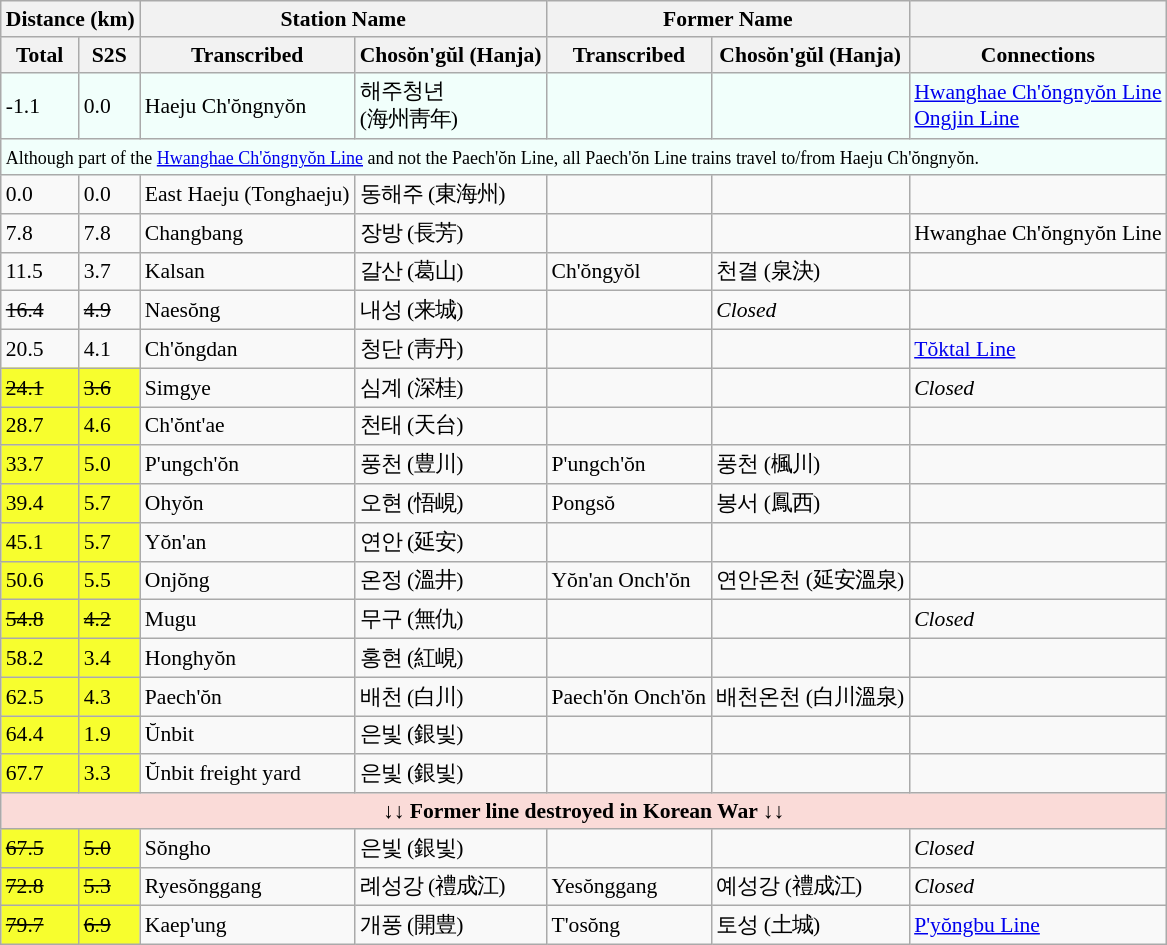<table class="wikitable" style="font-size:90%;">
<tr>
<th colspan="2">Distance (km)</th>
<th colspan="2">Station Name</th>
<th colspan="2">Former Name</th>
<th></th>
</tr>
<tr>
<th>Total</th>
<th>S2S</th>
<th>Transcribed</th>
<th>Chosŏn'gŭl (Hanja)</th>
<th>Transcribed</th>
<th>Chosŏn'gŭl (Hanja)</th>
<th>Connections</th>
</tr>
<tr>
<td bgcolor=#f1fffb>-1.1</td>
<td bgcolor=#f1fffb>0.0</td>
<td bgcolor=#f1fffb>Haeju Ch'ŏngnyŏn</td>
<td bgcolor=#f1fffb>해주청년<br>(海州靑年)</td>
<td bgcolor=#f1fffb></td>
<td bgcolor=#f1fffb></td>
<td bgcolor=#f1fffb><a href='#'>Hwanghae Ch'ŏngnyŏn Line</a><br><a href='#'>Ongjin Line</a></td>
</tr>
<tr>
<td colspan=7 bgcolor=#f1fffb><small>Although part of the <a href='#'>Hwanghae Ch'ŏngnyŏn Line</a> and not the Paech'ŏn Line, all Paech'ŏn Line trains travel to/from Haeju Ch'ŏngnyŏn.</small></td>
</tr>
<tr>
<td>0.0</td>
<td>0.0</td>
<td>East Haeju (Tonghaeju)</td>
<td>동해주 (東海州)</td>
<td></td>
<td></td>
<td></td>
</tr>
<tr>
<td>7.8</td>
<td>7.8</td>
<td>Changbang</td>
<td>장방 (長芳)</td>
<td></td>
<td></td>
<td>Hwanghae Ch'ŏngnyŏn Line</td>
</tr>
<tr>
<td>11.5</td>
<td>3.7</td>
<td>Kalsan</td>
<td>갈산 (葛山)</td>
<td>Ch'ŏngyŏl</td>
<td>천결 (泉決)</td>
<td></td>
</tr>
<tr>
<td><del>16.4</del></td>
<td><del>4.9</del></td>
<td>Naesŏng</td>
<td>내성 (来城)</td>
<td></td>
<td><em>Closed</em></td>
</tr>
<tr>
<td>20.5</td>
<td>4.1</td>
<td>Ch'ŏngdan</td>
<td>청단 (靑丹)</td>
<td></td>
<td></td>
<td><a href='#'>Tŏktal Line</a></td>
</tr>
<tr>
<td bgcolor=#F7FE2E><del>24.1</del></td>
<td bgcolor=#F7FE2E><del>3.6</del></td>
<td>Simgye</td>
<td>심계 (深桂)</td>
<td></td>
<td></td>
<td><em>Closed</em></td>
</tr>
<tr>
<td bgcolor=#F7FE2E>28.7</td>
<td bgcolor=#F7FE2E>4.6</td>
<td>Ch'ŏnt'ae</td>
<td>천태 (天台)</td>
<td></td>
<td></td>
<td></td>
</tr>
<tr>
<td bgcolor=#F7FE2E>33.7</td>
<td bgcolor=#F7FE2E>5.0</td>
<td>P'ungch'ŏn</td>
<td>풍천 (豊川)</td>
<td>P'ungch'ŏn</td>
<td>풍천 (楓川)</td>
<td></td>
</tr>
<tr>
<td bgcolor=#F7FE2E>39.4</td>
<td bgcolor=#F7FE2E>5.7</td>
<td>Ohyŏn</td>
<td>오현 (悟峴)</td>
<td>Pongsŏ</td>
<td>봉서 (鳳西)</td>
<td></td>
</tr>
<tr>
<td bgcolor=#F7FE2E>45.1</td>
<td bgcolor=#F7FE2E>5.7</td>
<td>Yŏn'an</td>
<td>연안 (延安)</td>
<td></td>
<td></td>
<td></td>
</tr>
<tr>
<td bgcolor=#F7FE2E>50.6</td>
<td bgcolor=#F7FE2E>5.5</td>
<td>Onjŏng</td>
<td>온정 (溫井)</td>
<td>Yŏn'an Onch'ŏn</td>
<td>연안온천 (延安溫泉)</td>
<td></td>
</tr>
<tr>
<td bgcolor=#F7FE2E><del>54.8</del></td>
<td bgcolor=#F7FE2E><del>4.2</del></td>
<td>Mugu</td>
<td>무구 (無仇)</td>
<td></td>
<td></td>
<td><em>Closed</em></td>
</tr>
<tr>
<td bgcolor=#F7FE2E>58.2</td>
<td bgcolor=#F7FE2E>3.4</td>
<td>Honghyŏn</td>
<td>홍현 (紅峴)</td>
<td></td>
<td></td>
<td></td>
</tr>
<tr>
<td bgcolor=#F7FE2E>62.5</td>
<td bgcolor=#F7FE2E>4.3</td>
<td>Paech'ŏn</td>
<td>배천 (白川)</td>
<td>Paech'ŏn Onch'ŏn</td>
<td>배천온천 (白川溫泉)</td>
<td></td>
</tr>
<tr>
<td bgcolor=#F7FE2E>64.4</td>
<td bgcolor=#F7FE2E>1.9</td>
<td>Ŭnbit</td>
<td>은빛 (銀빛)</td>
<td></td>
<td></td>
<td></td>
</tr>
<tr>
<td bgcolor=#F7FE2E>67.7</td>
<td bgcolor=#F7FE2E>3.3</td>
<td>Ŭnbit freight yard</td>
<td>은빛 (銀빛)</td>
<td></td>
<td></td>
<td></td>
</tr>
<tr>
<th colspan=8 style="background: #FADBD8;">↓↓ Former line destroyed in Korean War ↓↓</th>
</tr>
<tr>
<td bgcolor=#F7FE2E><del>67.5</del></td>
<td bgcolor=#F7FE2E><del>5.0</del></td>
<td>Sŏngho</td>
<td>은빛 (銀빛)</td>
<td></td>
<td></td>
<td><em>Closed</em></td>
</tr>
<tr>
<td bgcolor=#F7FE2E><del>72.8</del></td>
<td bgcolor=#F7FE2E><del>5.3</del></td>
<td>Ryesŏnggang</td>
<td>례성강 (禮成江)</td>
<td>Yesŏnggang</td>
<td>예성강 (禮成江)</td>
<td><em>Closed</em></td>
</tr>
<tr>
<td bgcolor=#F7FE2E><del>79.7</del></td>
<td bgcolor=#F7FE2E><del>6.9</del></td>
<td>Kaep'ung</td>
<td>개풍 (開豊)</td>
<td>T'osŏng</td>
<td>토성 (土城)</td>
<td><a href='#'>P'yŏngbu Line</a></td>
</tr>
</table>
